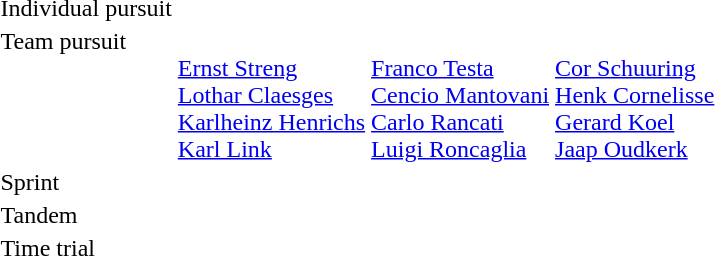<table>
<tr>
<td>Individual pursuit<br></td>
<td></td>
<td></td>
<td></td>
</tr>
<tr valign="top">
<td>Team pursuit<br></td>
<td><br><a href='#'>Ernst Streng</a><br><a href='#'>Lothar Claesges</a><br><a href='#'>Karlheinz Henrichs</a><br><a href='#'>Karl Link</a></td>
<td><br><a href='#'>Franco Testa</a><br><a href='#'>Cencio Mantovani</a><br><a href='#'>Carlo Rancati</a><br><a href='#'>Luigi Roncaglia</a></td>
<td><br><a href='#'>Cor Schuuring</a><br><a href='#'>Henk Cornelisse</a><br><a href='#'>Gerard Koel</a><br><a href='#'>Jaap Oudkerk</a></td>
</tr>
<tr>
<td>Sprint<br></td>
<td></td>
<td></td>
<td></td>
</tr>
<tr valign="top">
<td>Tandem<br></td>
<td></td>
<td></td>
<td></td>
</tr>
<tr>
<td>Time trial<br></td>
<td></td>
<td></td>
<td></td>
</tr>
</table>
